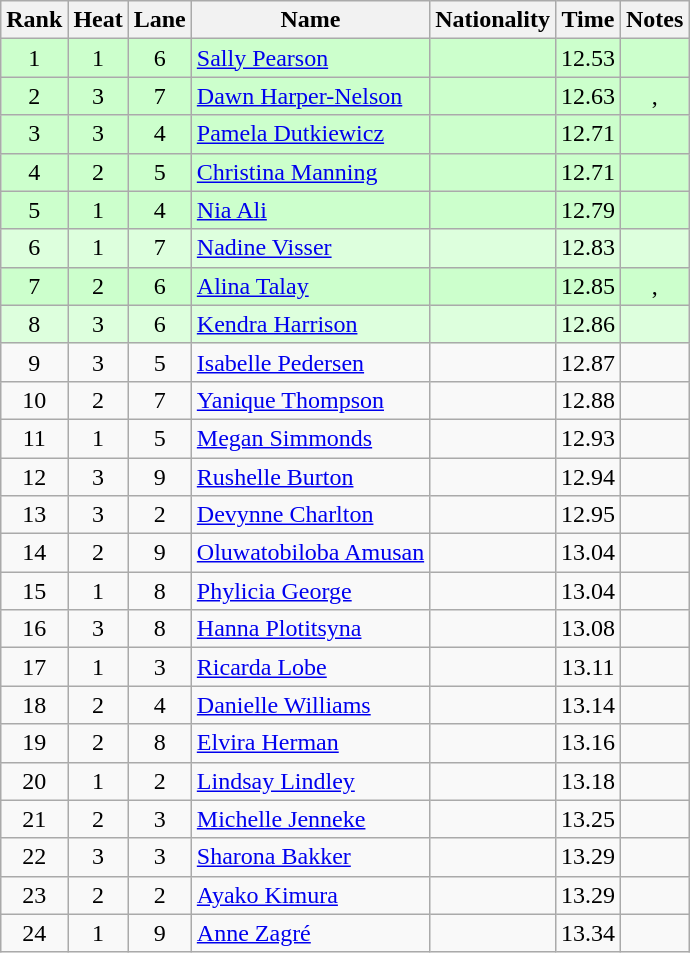<table class="wikitable sortable" style="text-align:center">
<tr>
<th>Rank</th>
<th>Heat</th>
<th>Lane</th>
<th>Name</th>
<th>Nationality</th>
<th>Time</th>
<th>Notes</th>
</tr>
<tr bgcolor=ccffcc>
<td>1</td>
<td>1</td>
<td>6</td>
<td style="text-align:left;"><a href='#'>Sally Pearson</a></td>
<td style="text-align:left;"></td>
<td>12.53</td>
<td></td>
</tr>
<tr bgcolor=ccffcc>
<td>2</td>
<td>3</td>
<td>7</td>
<td style="text-align:left;"><a href='#'>Dawn Harper-Nelson</a></td>
<td style="text-align:left;"></td>
<td>12.63</td>
<td>, </td>
</tr>
<tr bgcolor=ccffcc>
<td>3</td>
<td>3</td>
<td>4</td>
<td style="text-align:left;"><a href='#'>Pamela Dutkiewicz</a></td>
<td style="text-align:left;"></td>
<td>12.71</td>
<td></td>
</tr>
<tr bgcolor=ccffcc>
<td>4</td>
<td>2</td>
<td>5</td>
<td style="text-align:left;"><a href='#'>Christina Manning</a></td>
<td style="text-align:left;"></td>
<td>12.71</td>
<td></td>
</tr>
<tr bgcolor=ccffcc>
<td>5</td>
<td>1</td>
<td>4</td>
<td style="text-align:left;"><a href='#'>Nia Ali</a></td>
<td style="text-align:left;"></td>
<td>12.79</td>
<td></td>
</tr>
<tr bgcolor=ddffdd>
<td>6</td>
<td>1</td>
<td>7</td>
<td style="text-align:left;"><a href='#'>Nadine Visser</a></td>
<td style="text-align:left;"></td>
<td>12.83</td>
<td></td>
</tr>
<tr bgcolor=ccffcc>
<td>7</td>
<td>2</td>
<td>6</td>
<td style="text-align:left;"><a href='#'>Alina Talay</a></td>
<td style="text-align:left;"></td>
<td>12.85</td>
<td>, </td>
</tr>
<tr bgcolor=ddffdd>
<td>8</td>
<td>3</td>
<td>6</td>
<td style="text-align:left;"><a href='#'>Kendra Harrison</a></td>
<td style="text-align:left;"></td>
<td>12.86</td>
<td></td>
</tr>
<tr>
<td>9</td>
<td>3</td>
<td>5</td>
<td style="text-align:left;"><a href='#'>Isabelle Pedersen</a></td>
<td style="text-align:left;"></td>
<td>12.87</td>
<td></td>
</tr>
<tr>
<td>10</td>
<td>2</td>
<td>7</td>
<td style="text-align:left;"><a href='#'>Yanique Thompson</a></td>
<td style="text-align:left;"></td>
<td>12.88</td>
<td></td>
</tr>
<tr>
<td>11</td>
<td>1</td>
<td>5</td>
<td style="text-align:left;"><a href='#'>Megan Simmonds</a></td>
<td style="text-align:left;"></td>
<td>12.93</td>
<td></td>
</tr>
<tr>
<td>12</td>
<td>3</td>
<td>9</td>
<td style="text-align:left;"><a href='#'>Rushelle Burton</a></td>
<td style="text-align:left;"></td>
<td>12.94</td>
<td></td>
</tr>
<tr>
<td>13</td>
<td>3</td>
<td>2</td>
<td style="text-align:left;"><a href='#'>Devynne Charlton</a></td>
<td style="text-align:left;"></td>
<td>12.95</td>
<td></td>
</tr>
<tr>
<td>14</td>
<td>2</td>
<td>9</td>
<td style="text-align:left;"><a href='#'>Oluwatobiloba Amusan</a></td>
<td style="text-align:left;"></td>
<td>13.04</td>
<td></td>
</tr>
<tr>
<td>15</td>
<td>1</td>
<td>8</td>
<td style="text-align:left;"><a href='#'>Phylicia George</a></td>
<td style="text-align:left;"></td>
<td>13.04</td>
<td></td>
</tr>
<tr>
<td>16</td>
<td>3</td>
<td>8</td>
<td style="text-align:left;"><a href='#'>Hanna Plotitsyna</a></td>
<td style="text-align:left;"></td>
<td>13.08</td>
<td></td>
</tr>
<tr>
<td>17</td>
<td>1</td>
<td>3</td>
<td style="text-align:left;"><a href='#'>Ricarda Lobe</a></td>
<td style="text-align:left;"></td>
<td>13.11</td>
<td></td>
</tr>
<tr>
<td>18</td>
<td>2</td>
<td>4</td>
<td style="text-align:left;"><a href='#'>Danielle Williams</a></td>
<td style="text-align:left;"></td>
<td>13.14</td>
<td></td>
</tr>
<tr>
<td>19</td>
<td>2</td>
<td>8</td>
<td style="text-align:left;"><a href='#'>Elvira Herman</a></td>
<td style="text-align:left;"></td>
<td>13.16</td>
<td></td>
</tr>
<tr>
<td>20</td>
<td>1</td>
<td>2</td>
<td style="text-align:left;"><a href='#'>Lindsay Lindley</a></td>
<td style="text-align:left;"></td>
<td>13.18</td>
<td></td>
</tr>
<tr>
<td>21</td>
<td>2</td>
<td>3</td>
<td style="text-align:left;"><a href='#'>Michelle Jenneke</a></td>
<td style="text-align:left;"></td>
<td>13.25</td>
<td></td>
</tr>
<tr>
<td>22</td>
<td>3</td>
<td>3</td>
<td style="text-align:left;"><a href='#'>Sharona Bakker</a></td>
<td style="text-align:left;"></td>
<td>13.29</td>
<td></td>
</tr>
<tr>
<td>23</td>
<td>2</td>
<td>2</td>
<td style="text-align:left;"><a href='#'>Ayako Kimura</a></td>
<td style="text-align:left;"></td>
<td>13.29</td>
<td></td>
</tr>
<tr>
<td>24</td>
<td>1</td>
<td>9</td>
<td style="text-align:left;"><a href='#'>Anne Zagré</a></td>
<td style="text-align:left;"></td>
<td>13.34</td>
<td></td>
</tr>
</table>
